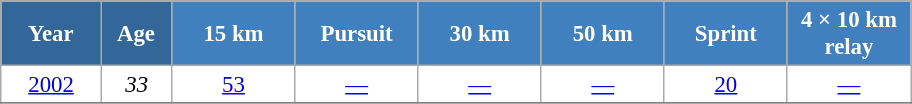<table class="wikitable" style="font-size:95%; text-align:center; border:grey solid 1px; border-collapse:collapse; background:#ffffff;">
<tr>
<th style="background-color:#369; color:white; width:60px;"> Year </th>
<th style="background-color:#369; color:white; width:40px;"> Age </th>
<th style="background-color:#4180be; color:white; width:75px;"> 15 km </th>
<th style="background-color:#4180be; color:white; width:75px;"> Pursuit </th>
<th style="background-color:#4180be; color:white; width:75px;"> 30 km </th>
<th style="background-color:#4180be; color:white; width:75px;"> 50 km </th>
<th style="background-color:#4180be; color:white; width:75px;"> Sprint </th>
<th style="background-color:#4180be; color:white; width:75px;"> 4 × 10 km <br> relay </th>
</tr>
<tr>
<td><a href='#'>2002</a></td>
<td><em>33</em></td>
<td><a href='#'>53</a></td>
<td><a href='#'>—</a></td>
<td><a href='#'>—</a></td>
<td><a href='#'>—</a></td>
<td><a href='#'>20</a></td>
<td><a href='#'>—</a></td>
</tr>
<tr>
</tr>
</table>
